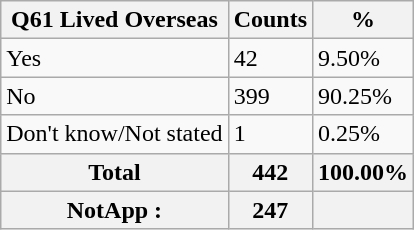<table class="wikitable sortable">
<tr>
<th>Q61 Lived Overseas</th>
<th>Counts</th>
<th>%</th>
</tr>
<tr>
<td>Yes</td>
<td>42</td>
<td>9.50%</td>
</tr>
<tr>
<td>No</td>
<td>399</td>
<td>90.25%</td>
</tr>
<tr>
<td>Don't know/Not stated</td>
<td>1</td>
<td>0.25%</td>
</tr>
<tr>
<th>Total</th>
<th>442</th>
<th>100.00%</th>
</tr>
<tr>
<th>NotApp :</th>
<th>247</th>
<th></th>
</tr>
</table>
